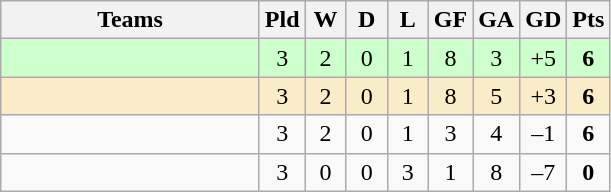<table class="wikitable" style="text-align: center;">
<tr>
<th width=165>Teams</th>
<th width=20>Pld</th>
<th width=20>W</th>
<th width=20>D</th>
<th width=20>L</th>
<th width=20>GF</th>
<th width=20>GA</th>
<th width=20>GD</th>
<th width=20>Pts</th>
</tr>
<tr align=center style="background:#ccffcc;">
<td style="text-align:left;"></td>
<td>3</td>
<td>2</td>
<td>0</td>
<td>1</td>
<td>8</td>
<td>3</td>
<td>+5</td>
<td><strong>6</strong></td>
</tr>
<tr align=center style="background:#faecc8;">
<td style="text-align:left;"></td>
<td>3</td>
<td>2</td>
<td>0</td>
<td>1</td>
<td>8</td>
<td>5</td>
<td>+3</td>
<td><strong>6</strong></td>
</tr>
<tr align=center>
<td style="text-align:left;"></td>
<td>3</td>
<td>2</td>
<td>0</td>
<td>1</td>
<td>3</td>
<td>4</td>
<td>–1</td>
<td><strong>6</strong></td>
</tr>
<tr align=center>
<td style="text-align:left;"></td>
<td>3</td>
<td>0</td>
<td>0</td>
<td>3</td>
<td>1</td>
<td>8</td>
<td>–7</td>
<td><strong>0</strong></td>
</tr>
</table>
